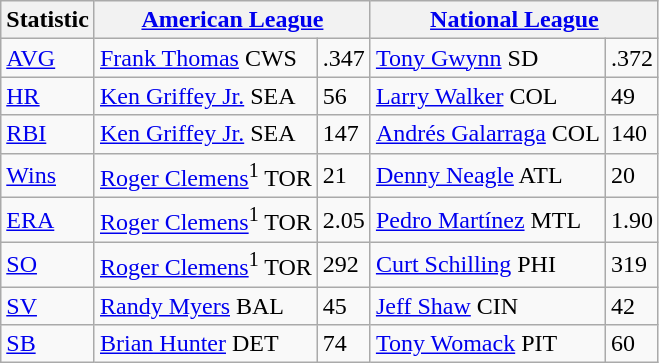<table class="wikitable">
<tr>
<th>Statistic</th>
<th colspan=2><a href='#'>American League</a></th>
<th colspan=2><a href='#'>National League</a></th>
</tr>
<tr>
<td><a href='#'>AVG</a></td>
<td><a href='#'>Frank Thomas</a> CWS</td>
<td>.347</td>
<td><a href='#'>Tony Gwynn</a> SD</td>
<td>.372</td>
</tr>
<tr>
<td><a href='#'>HR</a></td>
<td><a href='#'>Ken Griffey Jr.</a> SEA</td>
<td>56</td>
<td><a href='#'>Larry Walker</a> COL</td>
<td>49</td>
</tr>
<tr>
<td><a href='#'>RBI</a></td>
<td><a href='#'>Ken Griffey Jr.</a> SEA</td>
<td>147</td>
<td><a href='#'>Andrés Galarraga</a> COL</td>
<td>140</td>
</tr>
<tr>
<td><a href='#'>Wins</a></td>
<td><a href='#'>Roger Clemens</a><sup>1</sup> TOR</td>
<td>21</td>
<td><a href='#'>Denny Neagle</a> ATL</td>
<td>20</td>
</tr>
<tr>
<td><a href='#'>ERA</a></td>
<td><a href='#'>Roger Clemens</a><sup>1</sup> TOR</td>
<td>2.05</td>
<td><a href='#'>Pedro Martínez</a> MTL</td>
<td>1.90</td>
</tr>
<tr>
<td><a href='#'>SO</a></td>
<td><a href='#'>Roger Clemens</a><sup>1</sup> TOR</td>
<td>292</td>
<td><a href='#'>Curt Schilling</a> PHI</td>
<td>319</td>
</tr>
<tr>
<td><a href='#'>SV</a></td>
<td><a href='#'>Randy Myers</a> BAL</td>
<td>45</td>
<td><a href='#'>Jeff Shaw</a> CIN</td>
<td>42</td>
</tr>
<tr>
<td><a href='#'>SB</a></td>
<td><a href='#'>Brian Hunter</a> DET</td>
<td>74</td>
<td><a href='#'>Tony Womack</a> PIT</td>
<td>60</td>
</tr>
</table>
